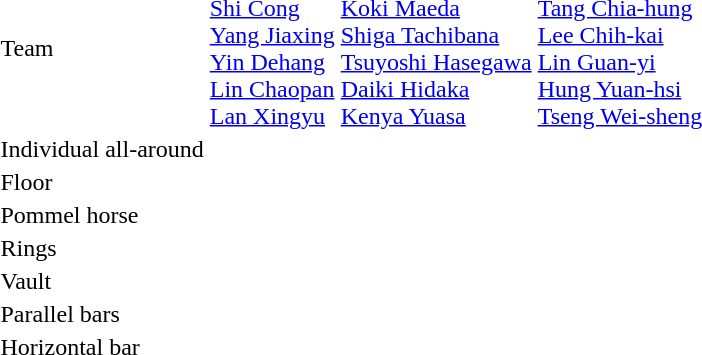<table>
<tr>
<td>Team</td>
<td><br><a href='#'>Shi Cong</a><br><a href='#'>Yang Jiaxing</a><br><a href='#'>Yin Dehang</a><br><a href='#'>Lin Chaopan</a><br><a href='#'>Lan Xingyu</a></td>
<td><br><a href='#'>Koki Maeda</a><br><a href='#'>Shiga Tachibana</a><br><a href='#'>Tsuyoshi Hasegawa</a><br><a href='#'>Daiki Hidaka</a><br><a href='#'>Kenya Yuasa</a></td>
<td><br><a href='#'>Tang Chia-hung</a><br><a href='#'>Lee Chih-kai</a><br><a href='#'>Lin Guan-yi</a><br><a href='#'>Hung Yuan-hsi</a><br><a href='#'>Tseng Wei-sheng</a></td>
</tr>
<tr>
<td>Individual all-around</td>
<td></td>
<td></td>
<td></td>
</tr>
<tr>
<td>Floor</td>
<td></td>
<td></td>
<td></td>
</tr>
<tr>
<td>Pommel horse</td>
<td></td>
<td></td>
<td></td>
</tr>
<tr>
<td>Rings</td>
<td></td>
<td></td>
<td></td>
</tr>
<tr>
<td>Vault</td>
<td></td>
<td></td>
<td></td>
</tr>
<tr>
<td>Parallel bars</td>
<td></td>
<td></td>
<td></td>
</tr>
<tr>
<td>Horizontal bar</td>
<td></td>
<td></td>
<td></td>
</tr>
</table>
